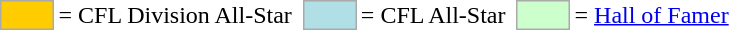<table>
<tr>
<td style="background-color:#FFCC00; border:1px solid #aaaaaa; width:2em;"></td>
<td>= CFL Division All-Star</td>
<td></td>
<td style="background-color:#B0E0E6; border:1px solid #aaaaaa; width:2em;"></td>
<td>= CFL All-Star</td>
<td></td>
<td style="background-color:#CCFFCC; border:1px solid #aaaaaa; width:2em;"></td>
<td>= <a href='#'>Hall of Famer</a></td>
</tr>
</table>
